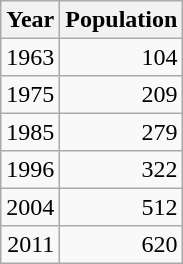<table class="wikitable" style="line-height:1.1em;">
<tr>
<th>Year</th>
<th>Population</th>
</tr>
<tr align="right">
<td>1963</td>
<td>104</td>
</tr>
<tr align="right">
<td>1975</td>
<td>209</td>
</tr>
<tr align="right">
<td>1985</td>
<td>279</td>
</tr>
<tr align="right">
<td>1996</td>
<td>322</td>
</tr>
<tr align="right">
<td>2004</td>
<td>512</td>
</tr>
<tr align="right">
<td>2011</td>
<td>620</td>
</tr>
</table>
